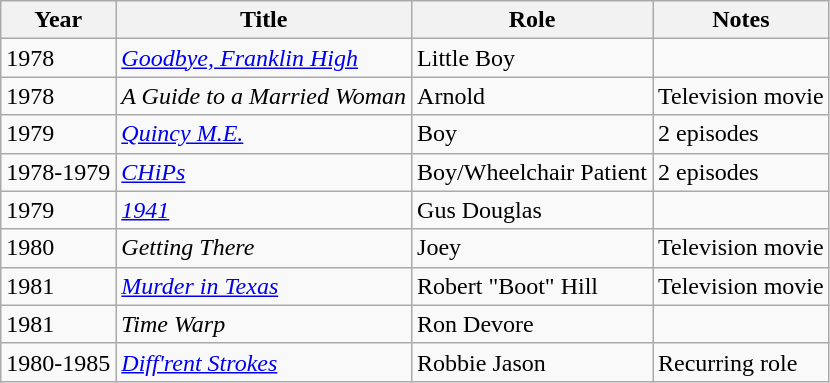<table class="wikitable">
<tr>
<th>Year</th>
<th>Title</th>
<th>Role</th>
<th>Notes</th>
</tr>
<tr>
<td>1978</td>
<td><em><a href='#'>Goodbye, Franklin High</a></em></td>
<td>Little Boy</td>
<td></td>
</tr>
<tr>
<td>1978</td>
<td><em>A Guide to a Married Woman</em></td>
<td>Arnold</td>
<td>Television movie</td>
</tr>
<tr>
<td>1979</td>
<td><em><a href='#'>Quincy M.E.</a></em></td>
<td>Boy</td>
<td>2 episodes</td>
</tr>
<tr>
<td>1978-1979</td>
<td><em><a href='#'>CHiPs</a></em></td>
<td>Boy/Wheelchair Patient</td>
<td>2 episodes</td>
</tr>
<tr>
<td>1979</td>
<td><em><a href='#'>1941</a></em></td>
<td>Gus Douglas</td>
<td></td>
</tr>
<tr>
<td>1980</td>
<td><em>Getting There</em></td>
<td>Joey</td>
<td>Television movie</td>
</tr>
<tr>
<td>1981</td>
<td><em><a href='#'>Murder in Texas</a></em></td>
<td>Robert "Boot" Hill</td>
<td>Television movie</td>
</tr>
<tr>
<td>1981</td>
<td><em>Time Warp</em></td>
<td>Ron Devore</td>
</tr>
<tr>
<td>1980-1985</td>
<td><em><a href='#'>Diff'rent Strokes</a></em></td>
<td>Robbie Jason</td>
<td>Recurring role</td>
</tr>
</table>
